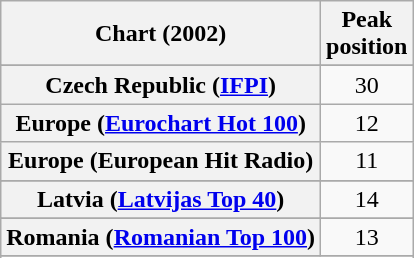<table class="wikitable sortable plainrowheaders" style="text-align:center">
<tr>
<th>Chart (2002)</th>
<th>Peak<br>position</th>
</tr>
<tr>
</tr>
<tr>
</tr>
<tr>
</tr>
<tr>
</tr>
<tr>
<th scope="row">Czech Republic (<a href='#'>IFPI</a>)</th>
<td>30</td>
</tr>
<tr>
<th scope="row">Europe (<a href='#'>Eurochart Hot 100</a>)</th>
<td>12</td>
</tr>
<tr>
<th scope="row">Europe (European Hit Radio)</th>
<td>11</td>
</tr>
<tr>
</tr>
<tr>
</tr>
<tr>
</tr>
<tr>
<th scope="row">Latvia (<a href='#'>Latvijas Top 40</a>)</th>
<td>14</td>
</tr>
<tr>
</tr>
<tr>
</tr>
<tr>
</tr>
<tr>
<th scope="row">Romania (<a href='#'>Romanian Top 100</a>)</th>
<td>13</td>
</tr>
<tr>
</tr>
<tr>
</tr>
<tr>
</tr>
<tr>
</tr>
</table>
